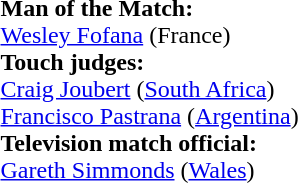<table style="width:100%">
<tr>
<td><br><strong>Man of the Match:</strong>
<br><a href='#'>Wesley Fofana</a> (France)<br><strong>Touch judges:</strong>
<br><a href='#'>Craig Joubert</a> (<a href='#'>South Africa</a>)
<br><a href='#'>Francisco Pastrana</a> (<a href='#'>Argentina</a>)
<br><strong>Television match official:</strong>
<br><a href='#'>Gareth Simmonds</a> (<a href='#'>Wales</a>)</td>
</tr>
</table>
